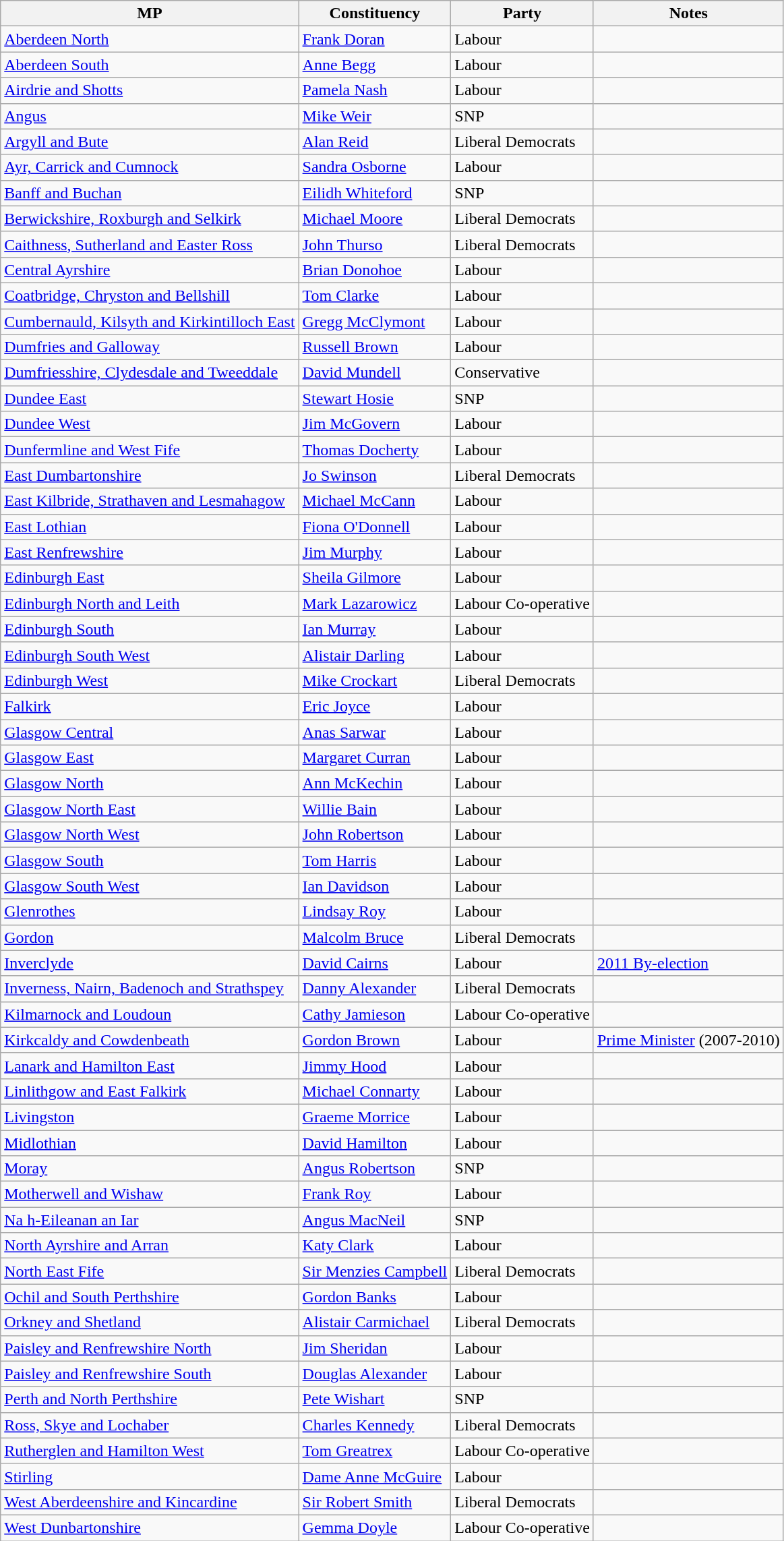<table class="wikitable sortable">
<tr>
<th>MP</th>
<th>Constituency</th>
<th>Party</th>
<th>Notes</th>
</tr>
<tr>
<td><a href='#'>Aberdeen North</a></td>
<td><a href='#'>Frank Doran</a></td>
<td>Labour</td>
<td></td>
</tr>
<tr>
<td><a href='#'>Aberdeen South</a></td>
<td><a href='#'>Anne Begg</a></td>
<td>Labour</td>
<td></td>
</tr>
<tr>
<td><a href='#'>Airdrie and Shotts</a></td>
<td><a href='#'>Pamela Nash</a></td>
<td>Labour</td>
<td></td>
</tr>
<tr>
<td><a href='#'>Angus</a></td>
<td><a href='#'>Mike Weir</a></td>
<td>SNP</td>
<td></td>
</tr>
<tr>
<td><a href='#'>Argyll and Bute</a></td>
<td><a href='#'>Alan Reid</a></td>
<td>Liberal Democrats</td>
<td></td>
</tr>
<tr>
<td><a href='#'>Ayr, Carrick and Cumnock</a></td>
<td><a href='#'>Sandra Osborne</a></td>
<td>Labour</td>
<td></td>
</tr>
<tr>
<td><a href='#'>Banff and Buchan</a></td>
<td><a href='#'>Eilidh Whiteford</a></td>
<td>SNP</td>
<td></td>
</tr>
<tr>
<td><a href='#'>Berwickshire, Roxburgh and Selkirk</a></td>
<td><a href='#'>Michael Moore</a></td>
<td>Liberal Democrats</td>
<td></td>
</tr>
<tr>
<td><a href='#'>Caithness, Sutherland and Easter Ross</a></td>
<td><a href='#'>John Thurso</a></td>
<td>Liberal Democrats</td>
<td></td>
</tr>
<tr>
<td><a href='#'>Central Ayrshire</a></td>
<td><a href='#'>Brian Donohoe</a></td>
<td>Labour</td>
<td></td>
</tr>
<tr>
<td><a href='#'>Coatbridge, Chryston and Bellshill</a></td>
<td><a href='#'>Tom Clarke</a></td>
<td>Labour</td>
<td></td>
</tr>
<tr>
<td><a href='#'>Cumbernauld, Kilsyth and Kirkintilloch East</a></td>
<td><a href='#'>Gregg McClymont</a></td>
<td>Labour</td>
<td></td>
</tr>
<tr>
<td><a href='#'>Dumfries and Galloway</a></td>
<td><a href='#'>Russell Brown</a></td>
<td>Labour</td>
<td></td>
</tr>
<tr>
<td><a href='#'>Dumfriesshire, Clydesdale and Tweeddale</a></td>
<td><a href='#'>David Mundell</a></td>
<td>Conservative</td>
<td></td>
</tr>
<tr>
<td><a href='#'>Dundee East</a></td>
<td><a href='#'>Stewart Hosie</a></td>
<td>SNP</td>
<td></td>
</tr>
<tr>
<td><a href='#'>Dundee West</a></td>
<td><a href='#'>Jim McGovern</a></td>
<td>Labour</td>
<td></td>
</tr>
<tr>
<td><a href='#'>Dunfermline and West Fife</a></td>
<td><a href='#'>Thomas Docherty</a></td>
<td>Labour</td>
<td></td>
</tr>
<tr>
<td><a href='#'>East Dumbartonshire</a></td>
<td><a href='#'>Jo Swinson</a></td>
<td>Liberal Democrats</td>
<td></td>
</tr>
<tr>
<td><a href='#'>East Kilbride, Strathaven and Lesmahagow</a></td>
<td><a href='#'>Michael McCann</a></td>
<td>Labour</td>
<td></td>
</tr>
<tr>
<td><a href='#'>East Lothian</a></td>
<td><a href='#'>Fiona O'Donnell</a></td>
<td>Labour</td>
<td></td>
</tr>
<tr>
<td><a href='#'>East Renfrewshire</a></td>
<td><a href='#'>Jim Murphy</a></td>
<td>Labour</td>
<td></td>
</tr>
<tr>
<td><a href='#'>Edinburgh East</a></td>
<td><a href='#'>Sheila Gilmore</a></td>
<td>Labour</td>
<td></td>
</tr>
<tr>
<td><a href='#'>Edinburgh North and Leith</a></td>
<td><a href='#'>Mark Lazarowicz</a></td>
<td>Labour Co-operative</td>
<td></td>
</tr>
<tr>
<td><a href='#'>Edinburgh South</a></td>
<td><a href='#'>Ian Murray</a></td>
<td>Labour</td>
<td></td>
</tr>
<tr>
<td><a href='#'>Edinburgh South West</a></td>
<td><a href='#'>Alistair Darling</a></td>
<td>Labour</td>
<td></td>
</tr>
<tr>
<td><a href='#'>Edinburgh West</a></td>
<td><a href='#'>Mike Crockart</a></td>
<td>Liberal Democrats</td>
<td></td>
</tr>
<tr>
<td><a href='#'>Falkirk</a></td>
<td><a href='#'>Eric Joyce</a></td>
<td>Labour</td>
<td></td>
</tr>
<tr>
<td><a href='#'>Glasgow Central</a></td>
<td><a href='#'>Anas Sarwar</a></td>
<td>Labour</td>
<td></td>
</tr>
<tr>
<td><a href='#'>Glasgow East</a></td>
<td><a href='#'>Margaret Curran</a></td>
<td>Labour</td>
<td></td>
</tr>
<tr>
<td><a href='#'>Glasgow North</a></td>
<td><a href='#'>Ann McKechin</a></td>
<td>Labour</td>
<td></td>
</tr>
<tr>
<td><a href='#'>Glasgow North East</a></td>
<td><a href='#'>Willie Bain</a></td>
<td>Labour</td>
<td></td>
</tr>
<tr>
<td><a href='#'>Glasgow North West</a></td>
<td><a href='#'>John Robertson</a></td>
<td>Labour</td>
<td></td>
</tr>
<tr>
<td><a href='#'>Glasgow South</a></td>
<td><a href='#'>Tom Harris</a></td>
<td>Labour</td>
<td></td>
</tr>
<tr>
<td><a href='#'>Glasgow South West</a></td>
<td><a href='#'>Ian Davidson</a></td>
<td>Labour</td>
<td></td>
</tr>
<tr>
<td><a href='#'>Glenrothes</a></td>
<td><a href='#'>Lindsay Roy</a></td>
<td>Labour</td>
<td></td>
</tr>
<tr>
<td><a href='#'>Gordon</a></td>
<td><a href='#'>Malcolm Bruce</a></td>
<td>Liberal Democrats</td>
<td></td>
</tr>
<tr>
<td><a href='#'>Inverclyde</a></td>
<td><a href='#'>David Cairns</a></td>
<td>Labour</td>
<td><a href='#'>2011 By-election</a></td>
</tr>
<tr>
<td><a href='#'>Inverness, Nairn, Badenoch and Strathspey</a></td>
<td><a href='#'>Danny Alexander</a></td>
<td>Liberal Democrats</td>
<td></td>
</tr>
<tr>
<td><a href='#'>Kilmarnock and Loudoun</a></td>
<td><a href='#'>Cathy Jamieson</a></td>
<td>Labour Co-operative</td>
<td></td>
</tr>
<tr>
<td><a href='#'>Kirkcaldy and Cowdenbeath</a></td>
<td><a href='#'>Gordon Brown</a></td>
<td>Labour</td>
<td><a href='#'>Prime Minister</a> (2007-2010)</td>
</tr>
<tr>
<td><a href='#'>Lanark and Hamilton East</a></td>
<td><a href='#'>Jimmy Hood</a></td>
<td>Labour</td>
<td></td>
</tr>
<tr>
<td><a href='#'>Linlithgow and East Falkirk</a></td>
<td><a href='#'>Michael Connarty</a></td>
<td>Labour</td>
<td></td>
</tr>
<tr>
<td><a href='#'>Livingston</a></td>
<td><a href='#'>Graeme Morrice</a></td>
<td>Labour</td>
<td></td>
</tr>
<tr>
<td><a href='#'>Midlothian</a></td>
<td><a href='#'>David Hamilton</a></td>
<td>Labour</td>
<td></td>
</tr>
<tr>
<td><a href='#'>Moray</a></td>
<td><a href='#'>Angus Robertson</a></td>
<td>SNP</td>
<td></td>
</tr>
<tr>
<td><a href='#'>Motherwell and Wishaw</a></td>
<td><a href='#'>Frank Roy</a></td>
<td>Labour</td>
<td></td>
</tr>
<tr>
<td><a href='#'>Na h-Eileanan an Iar</a></td>
<td><a href='#'>Angus MacNeil</a></td>
<td>SNP</td>
<td></td>
</tr>
<tr>
<td><a href='#'>North Ayrshire and Arran</a></td>
<td><a href='#'>Katy Clark</a></td>
<td>Labour</td>
<td></td>
</tr>
<tr>
<td><a href='#'>North East Fife</a></td>
<td><a href='#'>Sir Menzies Campbell</a></td>
<td>Liberal Democrats</td>
<td></td>
</tr>
<tr>
<td><a href='#'>Ochil and South Perthshire</a></td>
<td><a href='#'>Gordon Banks</a></td>
<td>Labour</td>
<td></td>
</tr>
<tr>
<td><a href='#'>Orkney and Shetland</a></td>
<td><a href='#'>Alistair Carmichael</a></td>
<td>Liberal Democrats</td>
<td></td>
</tr>
<tr>
<td><a href='#'>Paisley and Renfrewshire North</a></td>
<td><a href='#'>Jim Sheridan</a></td>
<td>Labour</td>
<td></td>
</tr>
<tr>
<td><a href='#'>Paisley and Renfrewshire South</a></td>
<td><a href='#'>Douglas Alexander</a></td>
<td>Labour</td>
<td></td>
</tr>
<tr>
<td><a href='#'>Perth and North Perthshire</a></td>
<td><a href='#'>Pete Wishart</a></td>
<td>SNP</td>
<td></td>
</tr>
<tr>
<td><a href='#'>Ross, Skye and Lochaber</a></td>
<td><a href='#'>Charles Kennedy</a></td>
<td>Liberal Democrats</td>
<td></td>
</tr>
<tr>
<td><a href='#'>Rutherglen and Hamilton West</a></td>
<td><a href='#'>Tom Greatrex</a></td>
<td>Labour Co-operative</td>
<td></td>
</tr>
<tr>
<td><a href='#'>Stirling</a></td>
<td><a href='#'>Dame Anne McGuire</a></td>
<td>Labour</td>
<td></td>
</tr>
<tr>
<td><a href='#'>West Aberdeenshire and Kincardine</a></td>
<td><a href='#'>Sir Robert Smith</a></td>
<td>Liberal Democrats</td>
<td></td>
</tr>
<tr>
<td><a href='#'>West Dunbartonshire</a></td>
<td><a href='#'>Gemma Doyle</a></td>
<td>Labour Co-operative</td>
<td></td>
</tr>
</table>
